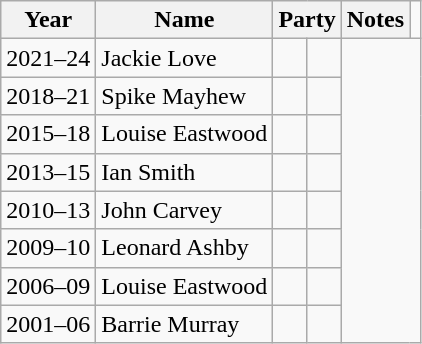<table class="wikitable">
<tr>
<th>Year</th>
<th>Name</th>
<th colspan=2>Party</th>
<th>Notes</th>
<td></td>
</tr>
<tr>
<td>2021–24</td>
<td>Jackie Love </td>
<td></td>
<td></td>
</tr>
<tr>
<td>2018–21</td>
<td>Spike Mayhew </td>
<td></td>
<td></td>
</tr>
<tr>
<td>2015–18</td>
<td>Louise Eastwood </td>
<td></td>
<td></td>
</tr>
<tr>
<td>2013–15</td>
<td>Ian Smith </td>
<td></td>
<td></td>
</tr>
<tr>
<td>2010–13</td>
<td>John Carvey </td>
<td></td>
<td></td>
</tr>
<tr>
<td>2009–10</td>
<td>Leonard Ashby </td>
<td></td>
<td></td>
</tr>
<tr>
<td>2006–09</td>
<td>Louise Eastwood </td>
<td></td>
<td></td>
</tr>
<tr>
<td>2001–06</td>
<td>Barrie Murray </td>
<td></td>
<td></td>
</tr>
</table>
